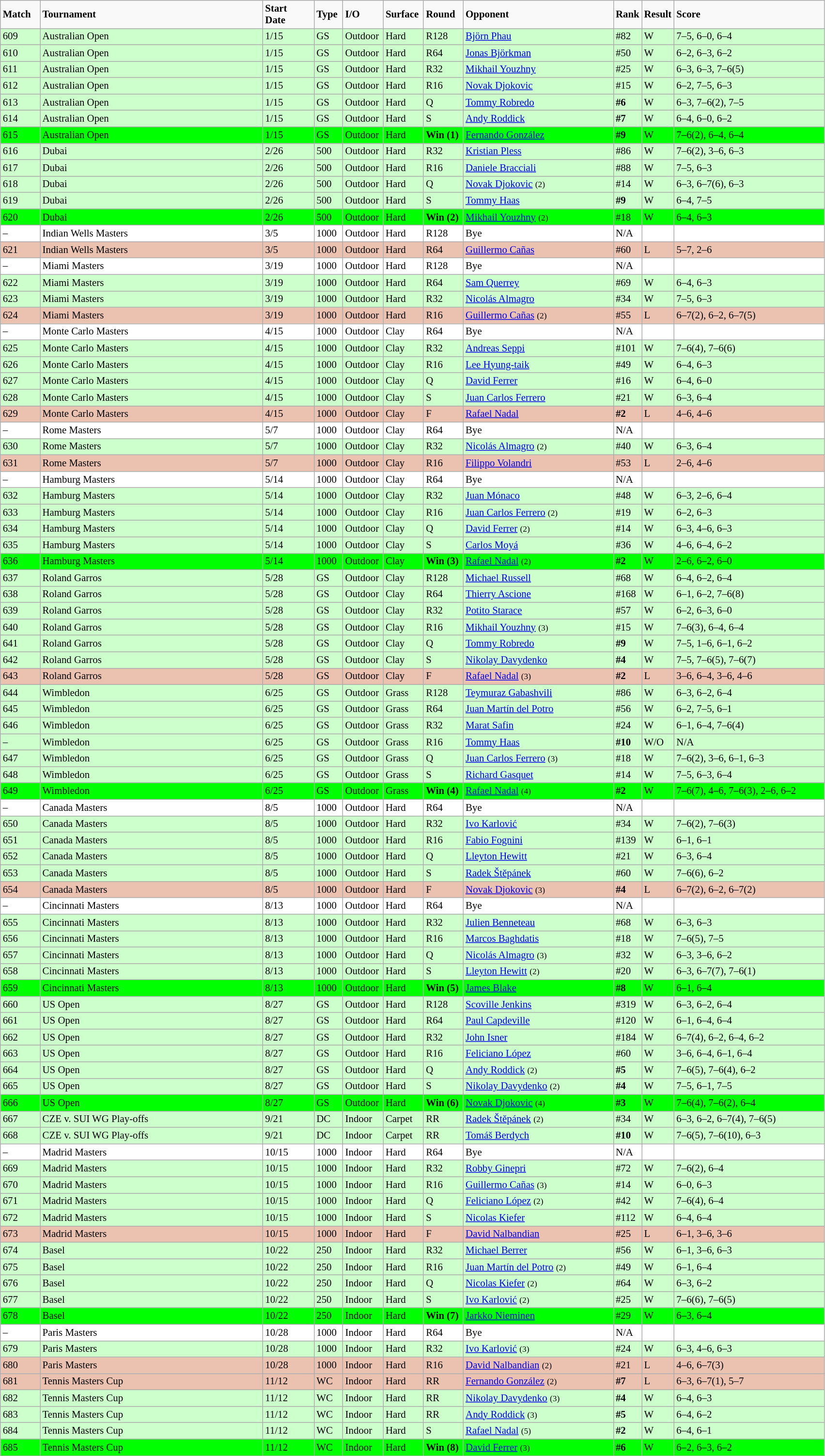<table class="wikitable sortable" style="font-size:87%;">
<tr style="font-weight:bold">
<td style="width:48px;">Match</td>
<td style="width:300px;">Tournament</td>
<td style="width:64px;">Start<br>Date</td>
<td style="width:33px;">Type</td>
<td style="width:49px;">I/O</td>
<td style="width:49px;">Surface</td>
<td style="width:48px;">Round</td>
<td style="width:200px;">Opponent</td>
<td width=>Rank</td>
<td style="width:38px;">Result</td>
<td style="width:200px;">Score</td>
</tr>
<tr style="background:#cfc;">
<td>609</td>
<td> Australian Open</td>
<td>1/15</td>
<td>GS</td>
<td>Outdoor</td>
<td>Hard</td>
<td>R128</td>
<td> <a href='#'>Björn Phau</a></td>
<td>#82</td>
<td>W</td>
<td>7–5, 6–0, 6–4</td>
</tr>
<tr style="background:#cfc;">
<td>610</td>
<td> Australian Open</td>
<td>1/15</td>
<td>GS</td>
<td>Outdoor</td>
<td>Hard</td>
<td>R64</td>
<td> <a href='#'>Jonas Björkman</a></td>
<td>#50</td>
<td>W</td>
<td>6–2, 6–3, 6–2</td>
</tr>
<tr style="background:#cfc;">
<td>611</td>
<td> Australian Open</td>
<td>1/15</td>
<td>GS</td>
<td>Outdoor</td>
<td>Hard</td>
<td>R32</td>
<td> <a href='#'>Mikhail Youzhny</a></td>
<td>#25</td>
<td>W</td>
<td>6–3, 6–3, 7–6(5)</td>
</tr>
<tr style="background:#cfc;">
<td>612</td>
<td> Australian Open</td>
<td>1/15</td>
<td>GS</td>
<td>Outdoor</td>
<td>Hard</td>
<td>R16</td>
<td> <a href='#'>Novak Djokovic</a></td>
<td>#15</td>
<td>W</td>
<td>6–2, 7–5, 6–3</td>
</tr>
<tr style="background:#cfc;">
<td>613</td>
<td> Australian Open</td>
<td>1/15</td>
<td>GS</td>
<td>Outdoor</td>
<td>Hard</td>
<td>Q</td>
<td> <a href='#'>Tommy Robredo</a></td>
<td><strong>#6</strong></td>
<td>W</td>
<td>6–3, 7–6(2), 7–5</td>
</tr>
<tr style="background:#cfc;">
<td>614</td>
<td> Australian Open</td>
<td>1/15</td>
<td>GS</td>
<td>Outdoor</td>
<td>Hard</td>
<td>S</td>
<td> <a href='#'>Andy Roddick</a></td>
<td><strong>#7</strong></td>
<td>W</td>
<td>6–4, 6–0, 6–2</td>
</tr>
<tr style="background:#0f0;">
<td>615</td>
<td> Australian Open</td>
<td>1/15</td>
<td>GS</td>
<td>Outdoor</td>
<td>Hard</td>
<td><strong>Win (1)</strong></td>
<td> <a href='#'>Fernando González</a></td>
<td><strong>#9</strong></td>
<td>W</td>
<td>7–6(2), 6–4, 6–4</td>
</tr>
<tr style="background:#cfc;">
<td>616</td>
<td> Dubai</td>
<td>2/26</td>
<td>500</td>
<td>Outdoor</td>
<td>Hard</td>
<td>R32</td>
<td> <a href='#'>Kristian Pless</a></td>
<td>#86</td>
<td>W</td>
<td>7–6(2), 3–6, 6–3</td>
</tr>
<tr style="background:#cfc;">
<td>617</td>
<td> Dubai</td>
<td>2/26</td>
<td>500</td>
<td>Outdoor</td>
<td>Hard</td>
<td>R16</td>
<td> <a href='#'>Daniele Bracciali</a></td>
<td>#88</td>
<td>W</td>
<td>7–5, 6–3</td>
</tr>
<tr style="background:#cfc;">
<td>618</td>
<td> Dubai</td>
<td>2/26</td>
<td>500</td>
<td>Outdoor</td>
<td>Hard</td>
<td>Q</td>
<td> <a href='#'>Novak Djokovic</a> <small>(2)</small></td>
<td>#14</td>
<td>W</td>
<td>6–3, 6–7(6), 6–3</td>
</tr>
<tr style="background:#cfc;">
<td>619</td>
<td> Dubai</td>
<td>2/26</td>
<td>500</td>
<td>Outdoor</td>
<td>Hard</td>
<td>S</td>
<td> <a href='#'>Tommy Haas</a></td>
<td><strong>#9</strong></td>
<td>W</td>
<td>6–4, 7–5</td>
</tr>
<tr style="background:#0f0;">
<td>620</td>
<td> Dubai</td>
<td>2/26</td>
<td>500</td>
<td>Outdoor</td>
<td>Hard</td>
<td><strong>Win (2)</strong></td>
<td> <a href='#'>Mikhail Youzhny</a> <small>(2)</small></td>
<td>#18</td>
<td>W</td>
<td>6–4, 6–3</td>
</tr>
<tr style="background:#fff;">
<td>–</td>
<td> Indian Wells Masters</td>
<td>3/5</td>
<td>1000</td>
<td>Outdoor</td>
<td>Hard</td>
<td>R128</td>
<td>Bye</td>
<td>N/A</td>
<td></td>
<td> </td>
</tr>
<tr style="background:#ebc2af;">
<td>621</td>
<td> Indian Wells Masters</td>
<td>3/5</td>
<td>1000</td>
<td>Outdoor</td>
<td>Hard</td>
<td>R64</td>
<td> <a href='#'>Guillermo Cañas</a></td>
<td>#60</td>
<td>L</td>
<td>5–7, 2–6</td>
</tr>
<tr style="background:#fff;">
<td>–</td>
<td> Miami Masters</td>
<td>3/19</td>
<td>1000</td>
<td>Outdoor</td>
<td>Hard</td>
<td>R128</td>
<td>Bye</td>
<td>N/A</td>
<td></td>
<td> </td>
</tr>
<tr style="background:#cfc;">
<td>622</td>
<td> Miami Masters</td>
<td>3/19</td>
<td>1000</td>
<td>Outdoor</td>
<td>Hard</td>
<td>R64</td>
<td> <a href='#'>Sam Querrey</a></td>
<td>#69</td>
<td>W</td>
<td>6–4, 6–3</td>
</tr>
<tr style="background:#cfc;">
<td>623</td>
<td> Miami Masters</td>
<td>3/19</td>
<td>1000</td>
<td>Outdoor</td>
<td>Hard</td>
<td>R32</td>
<td> <a href='#'>Nicolás Almagro</a></td>
<td>#34</td>
<td>W</td>
<td>7–5, 6–3</td>
</tr>
<tr style="background:#ebc2af;">
<td>624</td>
<td> Miami Masters</td>
<td>3/19</td>
<td>1000</td>
<td>Outdoor</td>
<td>Hard</td>
<td>R16</td>
<td> <a href='#'>Guillermo Cañas</a> <small>(2)</small></td>
<td>#55</td>
<td>L</td>
<td>6–7(2), 6–2, 6–7(5)</td>
</tr>
<tr style="background:#fff;">
<td>–</td>
<td> Monte Carlo Masters</td>
<td>4/15</td>
<td>1000</td>
<td>Outdoor</td>
<td>Clay</td>
<td>R64</td>
<td>Bye</td>
<td>N/A</td>
<td></td>
<td> </td>
</tr>
<tr style="background:#cfc;">
<td>625</td>
<td> Monte Carlo Masters</td>
<td>4/15</td>
<td>1000</td>
<td>Outdoor</td>
<td>Clay</td>
<td>R32</td>
<td> <a href='#'>Andreas Seppi</a></td>
<td>#101</td>
<td>W</td>
<td>7–6(4), 7–6(6)</td>
</tr>
<tr style="background:#cfc;">
<td>626</td>
<td> Monte Carlo Masters</td>
<td>4/15</td>
<td>1000</td>
<td>Outdoor</td>
<td>Clay</td>
<td>R16</td>
<td> <a href='#'>Lee Hyung-taik</a></td>
<td>#49</td>
<td>W</td>
<td>6–4, 6–3</td>
</tr>
<tr style="background:#cfc;">
<td>627</td>
<td> Monte Carlo Masters</td>
<td>4/15</td>
<td>1000</td>
<td>Outdoor</td>
<td>Clay</td>
<td>Q</td>
<td> <a href='#'>David Ferrer</a></td>
<td>#16</td>
<td>W</td>
<td>6–4, 6–0</td>
</tr>
<tr style="background:#cfc;">
<td>628</td>
<td> Monte Carlo Masters</td>
<td>4/15</td>
<td>1000</td>
<td>Outdoor</td>
<td>Clay</td>
<td>S</td>
<td> <a href='#'>Juan Carlos Ferrero</a></td>
<td>#21</td>
<td>W</td>
<td>6–3, 6–4</td>
</tr>
<tr style="background:#ebc2af;">
<td>629</td>
<td> Monte Carlo Masters</td>
<td>4/15</td>
<td>1000</td>
<td>Outdoor</td>
<td>Clay</td>
<td>F</td>
<td> <a href='#'>Rafael Nadal</a></td>
<td><strong>#2</strong></td>
<td>L</td>
<td>4–6, 4–6</td>
</tr>
<tr style="background:#fff;">
<td>–</td>
<td> Rome Masters</td>
<td>5/7</td>
<td>1000</td>
<td>Outdoor</td>
<td>Clay</td>
<td>R64</td>
<td>Bye</td>
<td>N/A</td>
<td></td>
<td> </td>
</tr>
<tr style="background:#cfc;">
<td>630</td>
<td> Rome Masters</td>
<td>5/7</td>
<td>1000</td>
<td>Outdoor</td>
<td>Clay</td>
<td>R32</td>
<td> <a href='#'>Nicolás Almagro</a> <small>(2)</small></td>
<td>#40</td>
<td>W</td>
<td>6–3, 6–4</td>
</tr>
<tr style="background:#ebc2af;">
<td>631</td>
<td> Rome Masters</td>
<td>5/7</td>
<td>1000</td>
<td>Outdoor</td>
<td>Clay</td>
<td>R16</td>
<td> <a href='#'>Filippo Volandri</a></td>
<td>#53</td>
<td>L</td>
<td>2–6, 4–6</td>
</tr>
<tr style="background:#fff;">
<td>–</td>
<td> Hamburg Masters</td>
<td>5/14</td>
<td>1000</td>
<td>Outdoor</td>
<td>Clay</td>
<td>R64</td>
<td>Bye</td>
<td>N/A</td>
<td></td>
<td> </td>
</tr>
<tr style="background:#cfc;">
<td>632</td>
<td> Hamburg Masters</td>
<td>5/14</td>
<td>1000</td>
<td>Outdoor</td>
<td>Clay</td>
<td>R32</td>
<td> <a href='#'>Juan Mónaco</a></td>
<td>#48</td>
<td>W</td>
<td>6–3, 2–6, 6–4</td>
</tr>
<tr style="background:#cfc;">
<td>633</td>
<td> Hamburg Masters</td>
<td>5/14</td>
<td>1000</td>
<td>Outdoor</td>
<td>Clay</td>
<td>R16</td>
<td> <a href='#'>Juan Carlos Ferrero</a> <small>(2)</small></td>
<td>#19</td>
<td>W</td>
<td>6–2, 6–3</td>
</tr>
<tr style="background:#cfc;">
<td>634</td>
<td> Hamburg Masters</td>
<td>5/14</td>
<td>1000</td>
<td>Outdoor</td>
<td>Clay</td>
<td>Q</td>
<td> <a href='#'>David Ferrer</a> <small>(2)</small></td>
<td>#14</td>
<td>W</td>
<td>6–3, 4–6, 6–3</td>
</tr>
<tr style="background:#cfc;">
<td>635</td>
<td> Hamburg Masters</td>
<td>5/14</td>
<td>1000</td>
<td>Outdoor</td>
<td>Clay</td>
<td>S</td>
<td> <a href='#'>Carlos Moyá</a></td>
<td>#36</td>
<td>W</td>
<td>4–6, 6–4, 6–2</td>
</tr>
<tr style="background:#0f0;">
<td>636</td>
<td> Hamburg Masters</td>
<td>5/14</td>
<td>1000</td>
<td>Outdoor</td>
<td>Clay</td>
<td><strong>Win (3)</strong></td>
<td> <a href='#'>Rafael Nadal</a> <small>(2)</small></td>
<td><strong>#2</strong></td>
<td>W</td>
<td>2–6, 6–2, 6–0</td>
</tr>
<tr style="background:#cfc;">
<td>637</td>
<td> Roland Garros</td>
<td>5/28</td>
<td>GS</td>
<td>Outdoor</td>
<td>Clay</td>
<td>R128</td>
<td> <a href='#'>Michael Russell</a></td>
<td>#68</td>
<td>W</td>
<td>6–4, 6–2, 6–4</td>
</tr>
<tr style="background:#cfc;">
<td>638</td>
<td> Roland Garros</td>
<td>5/28</td>
<td>GS</td>
<td>Outdoor</td>
<td>Clay</td>
<td>R64</td>
<td> <a href='#'>Thierry Ascione</a></td>
<td>#168</td>
<td>W</td>
<td>6–1, 6–2, 7–6(8)</td>
</tr>
<tr style="background:#cfc;">
<td>639</td>
<td> Roland Garros</td>
<td>5/28</td>
<td>GS</td>
<td>Outdoor</td>
<td>Clay</td>
<td>R32</td>
<td> <a href='#'>Potito Starace</a></td>
<td>#57</td>
<td>W</td>
<td>6–2, 6–3, 6–0</td>
</tr>
<tr style="background:#cfc;">
<td>640</td>
<td> Roland Garros</td>
<td>5/28</td>
<td>GS</td>
<td>Outdoor</td>
<td>Clay</td>
<td>R16</td>
<td> <a href='#'>Mikhail Youzhny</a> <small>(3)</small></td>
<td>#15</td>
<td>W</td>
<td>7–6(3), 6–4, 6–4</td>
</tr>
<tr style="background:#cfc;">
<td>641</td>
<td> Roland Garros</td>
<td>5/28</td>
<td>GS</td>
<td>Outdoor</td>
<td>Clay</td>
<td>Q</td>
<td> <a href='#'>Tommy Robredo</a></td>
<td><strong>#9</strong></td>
<td>W</td>
<td>7–5, 1–6, 6–1, 6–2</td>
</tr>
<tr style="background:#cfc;">
<td>642</td>
<td> Roland Garros</td>
<td>5/28</td>
<td>GS</td>
<td>Outdoor</td>
<td>Clay</td>
<td>S</td>
<td> <a href='#'>Nikolay Davydenko</a></td>
<td><strong>#4</strong></td>
<td>W</td>
<td>7–5, 7–6(5), 7–6(7)</td>
</tr>
<tr style="background:#ebc2af;">
<td>643</td>
<td> Roland Garros</td>
<td>5/28</td>
<td>GS</td>
<td>Outdoor</td>
<td>Clay</td>
<td>F</td>
<td> <a href='#'>Rafael Nadal</a> <small>(3)</small></td>
<td><strong>#2</strong></td>
<td>L</td>
<td>3–6, 6–4, 3–6, 4–6</td>
</tr>
<tr style="background:#cfc;">
<td>644</td>
<td> Wimbledon</td>
<td>6/25</td>
<td>GS</td>
<td>Outdoor</td>
<td>Grass</td>
<td>R128</td>
<td> <a href='#'>Teymuraz Gabashvili</a></td>
<td>#86</td>
<td>W</td>
<td>6–3, 6–2, 6–4</td>
</tr>
<tr style="background:#cfc;">
<td>645</td>
<td> Wimbledon</td>
<td>6/25</td>
<td>GS</td>
<td>Outdoor</td>
<td>Grass</td>
<td>R64</td>
<td> <a href='#'>Juan Martín del Potro</a></td>
<td>#56</td>
<td>W</td>
<td>6–2, 7–5, 6–1</td>
</tr>
<tr style="background:#cfc;">
<td>646</td>
<td> Wimbledon</td>
<td>6/25</td>
<td>GS</td>
<td>Outdoor</td>
<td>Grass</td>
<td>R32</td>
<td> <a href='#'>Marat Safin</a></td>
<td>#24</td>
<td>W</td>
<td>6–1, 6–4, 7–6(4)</td>
</tr>
<tr style="background:#cfc;">
<td>–</td>
<td> Wimbledon</td>
<td>6/25</td>
<td>GS</td>
<td>Outdoor</td>
<td>Grass</td>
<td>R16</td>
<td> <a href='#'>Tommy Haas</a></td>
<td><strong>#10</strong></td>
<td>W/O</td>
<td>N/A</td>
</tr>
<tr style="background:#cfc;">
<td>647</td>
<td> Wimbledon</td>
<td>6/25</td>
<td>GS</td>
<td>Outdoor</td>
<td>Grass</td>
<td>Q</td>
<td> <a href='#'>Juan Carlos Ferrero</a> <small>(3)</small></td>
<td>#18</td>
<td>W</td>
<td>7–6(2), 3–6, 6–1, 6–3</td>
</tr>
<tr style="background:#cfc;">
<td>648</td>
<td> Wimbledon</td>
<td>6/25</td>
<td>GS</td>
<td>Outdoor</td>
<td>Grass</td>
<td>S</td>
<td> <a href='#'>Richard Gasquet</a></td>
<td>#14</td>
<td>W</td>
<td>7–5, 6–3, 6–4</td>
</tr>
<tr style="background:#0f0;">
<td>649</td>
<td> Wimbledon</td>
<td>6/25</td>
<td>GS</td>
<td>Outdoor</td>
<td>Grass</td>
<td><strong>Win (4)</strong></td>
<td> <a href='#'>Rafael Nadal</a> <small>(4)</small></td>
<td><strong>#2</strong></td>
<td>W</td>
<td>7–6(7), 4–6, 7–6(3), 2–6, 6–2</td>
</tr>
<tr style="background:#fff;">
<td>–</td>
<td> Canada Masters</td>
<td>8/5</td>
<td>1000</td>
<td>Outdoor</td>
<td>Hard</td>
<td>R64</td>
<td>Bye</td>
<td>N/A</td>
<td></td>
<td> </td>
</tr>
<tr style="background:#cfc;">
<td>650</td>
<td> Canada Masters</td>
<td>8/5</td>
<td>1000</td>
<td>Outdoor</td>
<td>Hard</td>
<td>R32</td>
<td> <a href='#'>Ivo Karlović</a></td>
<td>#34</td>
<td>W</td>
<td>7–6(2), 7–6(3)</td>
</tr>
<tr style="background:#cfc;">
<td>651</td>
<td> Canada Masters</td>
<td>8/5</td>
<td>1000</td>
<td>Outdoor</td>
<td>Hard</td>
<td>R16</td>
<td> <a href='#'>Fabio Fognini</a></td>
<td>#139</td>
<td>W</td>
<td>6–1, 6–1</td>
</tr>
<tr style="background:#cfc;">
<td>652</td>
<td> Canada Masters</td>
<td>8/5</td>
<td>1000</td>
<td>Outdoor</td>
<td>Hard</td>
<td>Q</td>
<td> <a href='#'>Lleyton Hewitt</a></td>
<td>#21</td>
<td>W</td>
<td>6–3, 6–4</td>
</tr>
<tr style="background:#cfc;">
<td>653</td>
<td> Canada Masters</td>
<td>8/5</td>
<td>1000</td>
<td>Outdoor</td>
<td>Hard</td>
<td>S</td>
<td> <a href='#'>Radek Štěpánek</a></td>
<td>#60</td>
<td>W</td>
<td>7–6(6), 6–2</td>
</tr>
<tr style="background:#ebc2af;">
<td>654</td>
<td> Canada Masters</td>
<td>8/5</td>
<td>1000</td>
<td>Outdoor</td>
<td>Hard</td>
<td>F</td>
<td> <a href='#'>Novak Djokovic</a> <small>(3)</small></td>
<td><strong>#4</strong></td>
<td>L</td>
<td>6–7(2), 6–2, 6–7(2)</td>
</tr>
<tr style="background:#fff;">
<td>–</td>
<td> Cincinnati Masters</td>
<td>8/13</td>
<td>1000</td>
<td>Outdoor</td>
<td>Hard</td>
<td>R64</td>
<td>Bye</td>
<td>N/A</td>
<td></td>
<td> </td>
</tr>
<tr style="background:#cfc;">
<td>655</td>
<td> Cincinnati Masters</td>
<td>8/13</td>
<td>1000</td>
<td>Outdoor</td>
<td>Hard</td>
<td>R32</td>
<td> <a href='#'>Julien Benneteau</a></td>
<td>#68</td>
<td>W</td>
<td>6–3, 6–3</td>
</tr>
<tr style="background:#cfc;">
<td>656</td>
<td> Cincinnati Masters</td>
<td>8/13</td>
<td>1000</td>
<td>Outdoor</td>
<td>Hard</td>
<td>R16</td>
<td> <a href='#'>Marcos Baghdatis</a></td>
<td>#18</td>
<td>W</td>
<td>7–6(5), 7–5</td>
</tr>
<tr style="background:#cfc;">
<td>657</td>
<td> Cincinnati Masters</td>
<td>8/13</td>
<td>1000</td>
<td>Outdoor</td>
<td>Hard</td>
<td>Q</td>
<td> <a href='#'>Nicolás Almagro</a> <small>(3)</small></td>
<td>#32</td>
<td>W</td>
<td>6–3, 3–6, 6–2</td>
</tr>
<tr style="background:#cfc;">
<td>658</td>
<td> Cincinnati Masters</td>
<td>8/13</td>
<td>1000</td>
<td>Outdoor</td>
<td>Hard</td>
<td>S</td>
<td> <a href='#'>Lleyton Hewitt</a> <small>(2)</small></td>
<td>#20</td>
<td>W</td>
<td>6–3, 6–7(7), 7–6(1)</td>
</tr>
<tr style="background:#0f0;">
<td>659</td>
<td> Cincinnati Masters</td>
<td>8/13</td>
<td>1000</td>
<td>Outdoor</td>
<td>Hard</td>
<td><strong>Win (5)</strong></td>
<td> <a href='#'>James Blake</a></td>
<td><strong>#8</strong></td>
<td>W</td>
<td>6–1, 6–4</td>
</tr>
<tr style="background:#cfc;">
<td>660</td>
<td> US Open</td>
<td>8/27</td>
<td>GS</td>
<td>Outdoor</td>
<td>Hard</td>
<td>R128</td>
<td> <a href='#'>Scoville Jenkins</a></td>
<td>#319</td>
<td>W</td>
<td>6–3, 6–2, 6–4</td>
</tr>
<tr style="background:#cfc;">
<td>661</td>
<td> US Open</td>
<td>8/27</td>
<td>GS</td>
<td>Outdoor</td>
<td>Hard</td>
<td>R64</td>
<td> <a href='#'>Paul Capdeville</a></td>
<td>#120</td>
<td>W</td>
<td>6–1, 6–4, 6–4</td>
</tr>
<tr style="background:#cfc;">
<td>662</td>
<td> US Open</td>
<td>8/27</td>
<td>GS</td>
<td>Outdoor</td>
<td>Hard</td>
<td>R32</td>
<td> <a href='#'>John Isner</a></td>
<td>#184</td>
<td>W</td>
<td>6–7(4), 6–2, 6–4, 6–2</td>
</tr>
<tr style="background:#cfc;">
<td>663</td>
<td> US Open</td>
<td>8/27</td>
<td>GS</td>
<td>Outdoor</td>
<td>Hard</td>
<td>R16</td>
<td> <a href='#'>Feliciano López</a></td>
<td>#60</td>
<td>W</td>
<td>3–6, 6–4, 6–1, 6–4</td>
</tr>
<tr style="background:#cfc;">
<td>664</td>
<td> US Open</td>
<td>8/27</td>
<td>GS</td>
<td>Outdoor</td>
<td>Hard</td>
<td>Q</td>
<td> <a href='#'>Andy Roddick</a> <small>(2)</small></td>
<td><strong>#5</strong></td>
<td>W</td>
<td>7–6(5), 7–6(4), 6–2</td>
</tr>
<tr style="background:#cfc;">
<td>665</td>
<td> US Open</td>
<td>8/27</td>
<td>GS</td>
<td>Outdoor</td>
<td>Hard</td>
<td>S</td>
<td> <a href='#'>Nikolay Davydenko</a> <small>(2)</small></td>
<td><strong>#4</strong></td>
<td>W</td>
<td>7–5, 6–1, 7–5</td>
</tr>
<tr style="background:#0f0;">
<td>666</td>
<td> US Open</td>
<td>8/27</td>
<td>GS</td>
<td>Outdoor</td>
<td>Hard</td>
<td><strong>Win (6)</strong></td>
<td> <a href='#'>Novak Djokovic</a> <small>(4)</small></td>
<td><strong>#3</strong></td>
<td>W</td>
<td>7–6(4), 7–6(2), 6–4</td>
</tr>
<tr style="background:#cfc;">
<td>667</td>
<td> CZE v. SUI WG Play-offs</td>
<td>9/21</td>
<td>DC</td>
<td>Indoor</td>
<td>Carpet</td>
<td>RR</td>
<td> <a href='#'>Radek Štěpánek</a> <small>(2)</small></td>
<td>#34</td>
<td>W</td>
<td>6–3, 6–2, 6–7(4), 7–6(5)</td>
</tr>
<tr style="background:#cfc;">
<td>668</td>
<td> CZE v. SUI WG Play-offs</td>
<td>9/21</td>
<td>DC</td>
<td>Indoor</td>
<td>Carpet</td>
<td>RR</td>
<td> <a href='#'>Tomáš Berdych</a></td>
<td><strong>#10</strong></td>
<td>W</td>
<td>7–6(5), 7–6(10), 6–3</td>
</tr>
<tr style="background:#fff;">
<td>–</td>
<td> Madrid Masters</td>
<td>10/15</td>
<td>1000</td>
<td>Indoor</td>
<td>Hard</td>
<td>R64</td>
<td>Bye</td>
<td>N/A</td>
<td></td>
<td> </td>
</tr>
<tr style="background:#cfc;">
<td>669</td>
<td> Madrid Masters</td>
<td>10/15</td>
<td>1000</td>
<td>Indoor</td>
<td>Hard</td>
<td>R32</td>
<td> <a href='#'>Robby Ginepri</a></td>
<td>#72</td>
<td>W</td>
<td>7–6(2), 6–4</td>
</tr>
<tr style="background:#cfc;">
<td>670</td>
<td> Madrid Masters</td>
<td>10/15</td>
<td>1000</td>
<td>Indoor</td>
<td>Hard</td>
<td>R16</td>
<td> <a href='#'>Guillermo Cañas</a> <small>(3)</small></td>
<td>#14</td>
<td>W</td>
<td>6–0, 6–3</td>
</tr>
<tr style="background:#cfc;">
<td>671</td>
<td> Madrid Masters</td>
<td>10/15</td>
<td>1000</td>
<td>Indoor</td>
<td>Hard</td>
<td>Q</td>
<td> <a href='#'>Feliciano López</a> <small>(2)</small></td>
<td>#42</td>
<td>W</td>
<td>7–6(4), 6–4</td>
</tr>
<tr style="background:#cfc;">
<td>672</td>
<td> Madrid Masters</td>
<td>10/15</td>
<td>1000</td>
<td>Indoor</td>
<td>Hard</td>
<td>S</td>
<td> <a href='#'>Nicolas Kiefer</a></td>
<td>#112</td>
<td>W</td>
<td>6–4, 6–4</td>
</tr>
<tr style="background:#ebc2af;">
<td>673</td>
<td> Madrid Masters</td>
<td>10/15</td>
<td>1000</td>
<td>Indoor</td>
<td>Hard</td>
<td>F</td>
<td> <a href='#'>David Nalbandian</a></td>
<td>#25</td>
<td>L</td>
<td>6–1, 3–6, 3–6</td>
</tr>
<tr style="background:#cfc;">
<td>674</td>
<td> Basel</td>
<td>10/22</td>
<td>250</td>
<td>Indoor</td>
<td>Hard</td>
<td>R32</td>
<td> <a href='#'>Michael Berrer</a></td>
<td>#56</td>
<td>W</td>
<td>6–1, 3–6, 6–3</td>
</tr>
<tr style="background:#cfc;">
<td>675</td>
<td> Basel</td>
<td>10/22</td>
<td>250</td>
<td>Indoor</td>
<td>Hard</td>
<td>R16</td>
<td> <a href='#'>Juan Martín del Potro</a> <small>(2)</small></td>
<td>#49</td>
<td>W</td>
<td>6–1, 6–4</td>
</tr>
<tr style="background:#cfc;">
<td>676</td>
<td> Basel</td>
<td>10/22</td>
<td>250</td>
<td>Indoor</td>
<td>Hard</td>
<td>Q</td>
<td> <a href='#'>Nicolas Kiefer</a> <small>(2)</small></td>
<td>#64</td>
<td>W</td>
<td>6–3, 6–2</td>
</tr>
<tr style="background:#cfc;">
<td>677</td>
<td> Basel</td>
<td>10/22</td>
<td>250</td>
<td>Indoor</td>
<td>Hard</td>
<td>S</td>
<td> <a href='#'>Ivo Karlović</a> <small>(2)</small></td>
<td>#25</td>
<td>W</td>
<td>7–6(6), 7–6(5)</td>
</tr>
<tr style="background:#0f0;">
<td>678</td>
<td> Basel</td>
<td>10/22</td>
<td>250</td>
<td>Indoor</td>
<td>Hard</td>
<td><strong>Win (7)</strong></td>
<td> <a href='#'>Jarkko Nieminen</a></td>
<td>#29</td>
<td>W</td>
<td>6–3, 6–4</td>
</tr>
<tr style="background:#fff;">
<td>–</td>
<td> Paris Masters</td>
<td>10/28</td>
<td>1000</td>
<td>Indoor</td>
<td>Hard</td>
<td>R64</td>
<td>Bye</td>
<td>N/A</td>
<td></td>
<td> </td>
</tr>
<tr style="background:#cfc;">
<td>679</td>
<td> Paris Masters</td>
<td>10/28</td>
<td>1000</td>
<td>Indoor</td>
<td>Hard</td>
<td>R32</td>
<td> <a href='#'>Ivo Karlović</a> <small>(3)</small></td>
<td>#24</td>
<td>W</td>
<td>6–3, 4–6, 6–3</td>
</tr>
<tr style="background:#ebc2af;">
<td>680</td>
<td> Paris Masters</td>
<td>10/28</td>
<td>1000</td>
<td>Indoor</td>
<td>Hard</td>
<td>R16</td>
<td> <a href='#'>David Nalbandian</a> <small>(2)</small></td>
<td>#21</td>
<td>L</td>
<td>4–6, 6–7(3)</td>
</tr>
<tr style="background:#ebc2af;">
<td>681</td>
<td> Tennis Masters Cup</td>
<td>11/12</td>
<td>WC</td>
<td>Indoor</td>
<td>Hard</td>
<td>RR</td>
<td> <a href='#'>Fernando González</a> <small>(2)</small></td>
<td><strong>#7</strong></td>
<td>L</td>
<td>6–3, 6–7(1), 5–7</td>
</tr>
<tr style="background:#cfc;">
<td>682</td>
<td> Tennis Masters Cup</td>
<td>11/12</td>
<td>WC</td>
<td>Indoor</td>
<td>Hard</td>
<td>RR</td>
<td> <a href='#'>Nikolay Davydenko</a> <small>(3)</small></td>
<td><strong>#4</strong></td>
<td>W</td>
<td>6–4, 6–3</td>
</tr>
<tr style="background:#cfc;">
<td>683</td>
<td> Tennis Masters Cup</td>
<td>11/12</td>
<td>WC</td>
<td>Indoor</td>
<td>Hard</td>
<td>RR</td>
<td> <a href='#'>Andy Roddick</a> <small>(3)</small></td>
<td><strong>#5</strong></td>
<td>W</td>
<td>6–4, 6–2</td>
</tr>
<tr style="background:#cfc;">
<td>684</td>
<td> Tennis Masters Cup</td>
<td>11/12</td>
<td>WC</td>
<td>Indoor</td>
<td>Hard</td>
<td>S</td>
<td> <a href='#'>Rafael Nadal</a> <small>(5)</small></td>
<td><strong>#2</strong></td>
<td>W</td>
<td>6–4, 6–1</td>
</tr>
<tr style="background:#0f0;">
<td>685</td>
<td> Tennis Masters Cup</td>
<td>11/12</td>
<td>WC</td>
<td>Indoor</td>
<td>Hard</td>
<td><strong>Win (8)</strong></td>
<td> <a href='#'>David Ferrer</a> <small>(3)</small></td>
<td><strong>#6</strong></td>
<td>W</td>
<td>6–2, 6–3, 6–2</td>
</tr>
</table>
